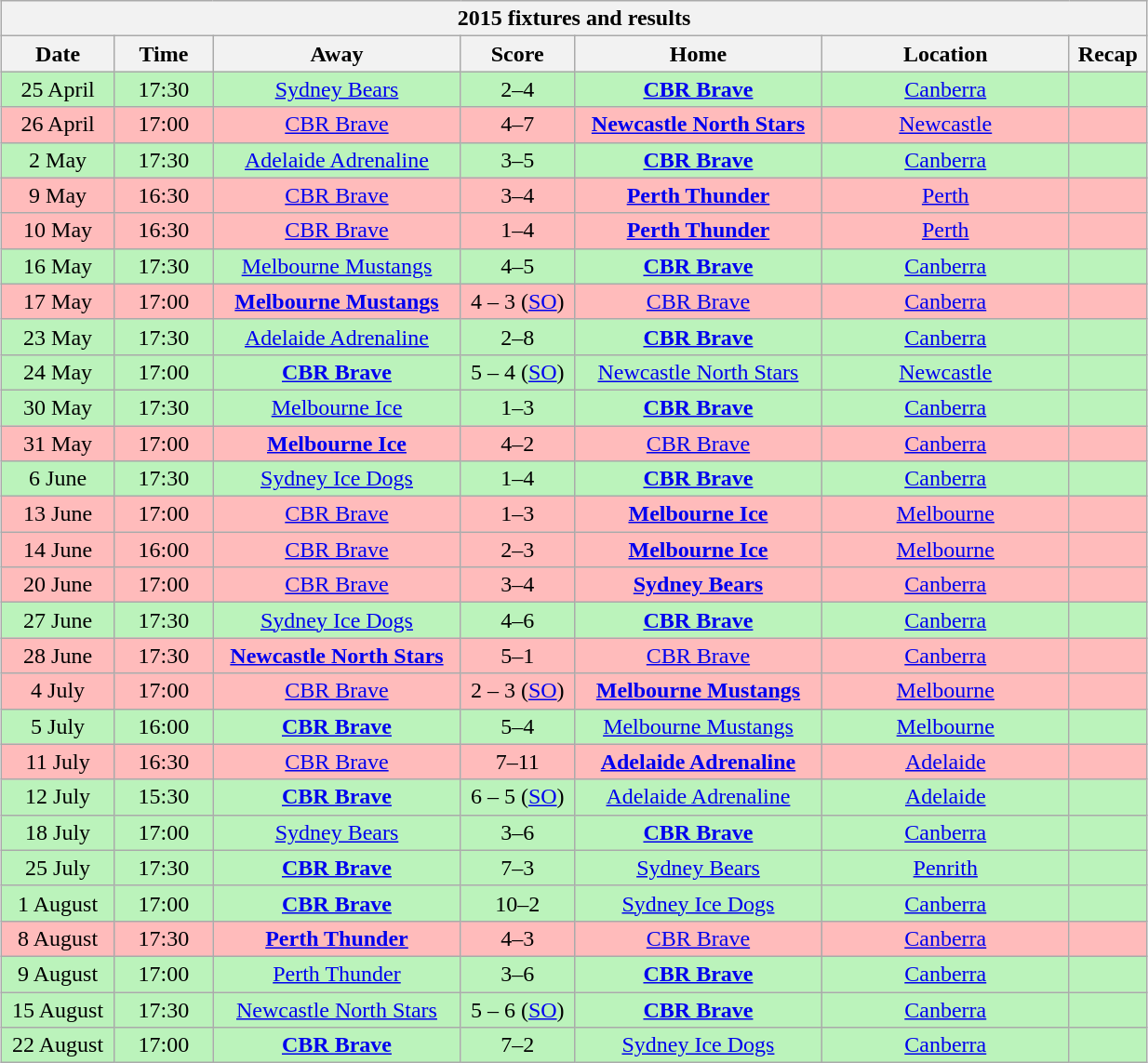<table class="wikitable collapsible" width="65%" style="margin: 1em auto 1em auto">
<tr>
<th colspan="7">2015 fixtures and results</th>
</tr>
<tr>
<th width="5%">Date</th>
<th width="5%">Time</th>
<th width="13%">Away</th>
<th width="6%">Score</th>
<th width="13%">Home</th>
<th width="13%">Location</th>
<th width="1%">Recap</th>
</tr>
<tr align="center" style="background:#BBF3BB">
<td>25 April</td>
<td>17:30</td>
<td><a href='#'>Sydney Bears</a></td>
<td>2–4</td>
<td><strong><a href='#'>CBR Brave</a></strong></td>
<td><a href='#'>Canberra</a></td>
<td></td>
</tr>
<tr align="center" style="background:#FFBBBB">
<td>26 April</td>
<td>17:00</td>
<td><a href='#'>CBR Brave</a></td>
<td>4–7</td>
<td><strong><a href='#'>Newcastle North Stars</a></strong></td>
<td><a href='#'>Newcastle</a></td>
<td></td>
</tr>
<tr align="center" style="background:#BBF3BB">
<td>2 May</td>
<td>17:30</td>
<td><a href='#'>Adelaide Adrenaline</a></td>
<td>3–5</td>
<td><strong><a href='#'>CBR Brave</a></strong></td>
<td><a href='#'>Canberra</a></td>
<td></td>
</tr>
<tr align="center" style="background:#FFBBBB">
<td>9 May</td>
<td>16:30</td>
<td><a href='#'>CBR Brave</a></td>
<td>3–4</td>
<td><strong><a href='#'>Perth Thunder</a></strong></td>
<td><a href='#'>Perth</a></td>
<td></td>
</tr>
<tr align="center" style="background:#FFBBBB">
<td>10 May</td>
<td>16:30</td>
<td><a href='#'>CBR Brave</a></td>
<td>1–4</td>
<td><strong><a href='#'>Perth Thunder</a></strong></td>
<td><a href='#'>Perth</a></td>
<td></td>
</tr>
<tr align="center" style="background:#BBF3BB">
<td>16 May</td>
<td>17:30</td>
<td><a href='#'>Melbourne Mustangs</a></td>
<td>4–5</td>
<td><strong><a href='#'>CBR Brave</a></strong></td>
<td><a href='#'>Canberra</a></td>
<td></td>
</tr>
<tr align="center" style="background:#FFBBBB">
<td>17 May</td>
<td>17:00</td>
<td><strong><a href='#'>Melbourne Mustangs</a></strong></td>
<td>4 – 3 (<a href='#'>SO</a>)</td>
<td><a href='#'>CBR Brave</a></td>
<td><a href='#'>Canberra</a></td>
<td></td>
</tr>
<tr align="center" style="background:#BBF3BB">
<td>23 May</td>
<td>17:30</td>
<td><a href='#'>Adelaide Adrenaline</a></td>
<td>2–8</td>
<td><strong><a href='#'>CBR Brave</a></strong></td>
<td><a href='#'>Canberra</a></td>
<td></td>
</tr>
<tr align="center" style="background:#BBF3BB">
<td>24 May</td>
<td>17:00</td>
<td><strong><a href='#'>CBR Brave</a></strong></td>
<td>5 – 4 (<a href='#'>SO</a>)</td>
<td><a href='#'>Newcastle North Stars</a></td>
<td><a href='#'>Newcastle</a></td>
<td></td>
</tr>
<tr align="center" style="background:#BBF3BB">
<td>30 May</td>
<td>17:30</td>
<td><a href='#'>Melbourne Ice</a></td>
<td>1–3</td>
<td><strong><a href='#'>CBR Brave</a></strong></td>
<td><a href='#'>Canberra</a></td>
<td></td>
</tr>
<tr align="center" style="background:#FFBBBB">
<td>31 May</td>
<td>17:00</td>
<td><strong><a href='#'>Melbourne Ice</a></strong></td>
<td>4–2</td>
<td><a href='#'>CBR Brave</a></td>
<td><a href='#'>Canberra</a></td>
<td></td>
</tr>
<tr align="center" style="background:#BBF3BB">
<td>6 June</td>
<td>17:30</td>
<td><a href='#'>Sydney Ice Dogs</a></td>
<td>1–4</td>
<td><strong><a href='#'>CBR Brave</a></strong></td>
<td><a href='#'>Canberra</a></td>
<td></td>
</tr>
<tr align="center" style="background:#FFBBBB">
<td>13 June</td>
<td>17:00</td>
<td><a href='#'>CBR Brave</a></td>
<td>1–3</td>
<td><strong><a href='#'>Melbourne Ice</a></strong></td>
<td><a href='#'>Melbourne</a></td>
<td></td>
</tr>
<tr align="center" style="background:#FFBBBB">
<td>14 June</td>
<td>16:00</td>
<td><a href='#'>CBR Brave</a></td>
<td>2–3</td>
<td><strong><a href='#'>Melbourne Ice</a></strong></td>
<td><a href='#'>Melbourne</a></td>
<td></td>
</tr>
<tr align="center" style="background:#FFBBBB">
<td>20 June</td>
<td>17:00</td>
<td><a href='#'>CBR Brave</a></td>
<td>3–4</td>
<td><strong><a href='#'>Sydney Bears</a></strong></td>
<td><a href='#'>Canberra</a></td>
<td></td>
</tr>
<tr align="center" style="background:#BBF3BB">
<td>27 June</td>
<td>17:30</td>
<td><a href='#'>Sydney Ice Dogs</a></td>
<td>4–6</td>
<td><strong><a href='#'>CBR Brave</a></strong></td>
<td><a href='#'>Canberra</a></td>
<td></td>
</tr>
<tr align="center" style="background:#FFBBBB">
<td>28 June</td>
<td>17:30</td>
<td><strong><a href='#'>Newcastle North Stars</a></strong></td>
<td>5–1</td>
<td><a href='#'>CBR Brave</a></td>
<td><a href='#'>Canberra</a></td>
<td></td>
</tr>
<tr align="center" style="background:#FFBBBB">
<td>4 July</td>
<td>17:00</td>
<td><a href='#'>CBR Brave</a></td>
<td>2 – 3 (<a href='#'>SO</a>)</td>
<td><strong><a href='#'>Melbourne Mustangs</a></strong></td>
<td><a href='#'>Melbourne</a></td>
<td></td>
</tr>
<tr align="center" style="background:#BBF3BB">
<td>5 July</td>
<td>16:00</td>
<td><strong><a href='#'>CBR Brave</a></strong></td>
<td>5–4</td>
<td><a href='#'>Melbourne Mustangs</a></td>
<td><a href='#'>Melbourne</a></td>
<td></td>
</tr>
<tr align="center" style="background:#FFBBBB">
<td>11 July</td>
<td>16:30</td>
<td><a href='#'>CBR Brave</a></td>
<td>7–11</td>
<td><strong><a href='#'>Adelaide Adrenaline</a></strong></td>
<td><a href='#'>Adelaide</a></td>
<td></td>
</tr>
<tr align="center" style="background:#BBF3BB">
<td>12 July</td>
<td>15:30</td>
<td><strong><a href='#'>CBR Brave</a></strong></td>
<td>6 – 5 (<a href='#'>SO</a>)</td>
<td><a href='#'>Adelaide Adrenaline</a></td>
<td><a href='#'>Adelaide</a></td>
<td></td>
</tr>
<tr align="center" style="background:#BBF3BB">
<td>18 July</td>
<td>17:00</td>
<td><a href='#'>Sydney Bears</a></td>
<td>3–6</td>
<td><strong><a href='#'>CBR Brave</a></strong></td>
<td><a href='#'>Canberra</a></td>
<td></td>
</tr>
<tr align="center" style="background:#BBF3BB">
<td>25 July</td>
<td>17:30</td>
<td><strong><a href='#'>CBR Brave</a></strong></td>
<td>7–3</td>
<td><a href='#'>Sydney Bears</a></td>
<td><a href='#'>Penrith</a></td>
<td></td>
</tr>
<tr align="center" style="background:#BBF3BB">
<td>1 August</td>
<td>17:00</td>
<td><strong><a href='#'>CBR Brave</a></strong></td>
<td>10–2</td>
<td><a href='#'>Sydney Ice Dogs</a></td>
<td><a href='#'>Canberra</a></td>
<td></td>
</tr>
<tr align="center" style="background:#FFBBBB">
<td>8 August</td>
<td>17:30</td>
<td><strong><a href='#'>Perth Thunder</a></strong></td>
<td>4–3</td>
<td><a href='#'>CBR Brave</a></td>
<td><a href='#'>Canberra</a></td>
<td></td>
</tr>
<tr align="center" style="background:#BBF3BB">
<td>9 August</td>
<td>17:00</td>
<td><a href='#'>Perth Thunder</a></td>
<td>3–6</td>
<td><strong><a href='#'>CBR Brave</a></strong></td>
<td><a href='#'>Canberra</a></td>
<td></td>
</tr>
<tr align="center" style="background:#BBF3BB">
<td>15 August</td>
<td>17:30</td>
<td><a href='#'>Newcastle North Stars</a></td>
<td>5 – 6 (<a href='#'>SO</a>)</td>
<td><strong><a href='#'>CBR Brave</a></strong></td>
<td><a href='#'>Canberra</a></td>
<td></td>
</tr>
<tr align="center" style="background:#BBF3BB">
<td>22 August</td>
<td>17:00</td>
<td><strong><a href='#'>CBR Brave</a></strong></td>
<td>7–2</td>
<td><a href='#'>Sydney Ice Dogs</a></td>
<td><a href='#'>Canberra</a></td>
<td></td>
</tr>
</table>
